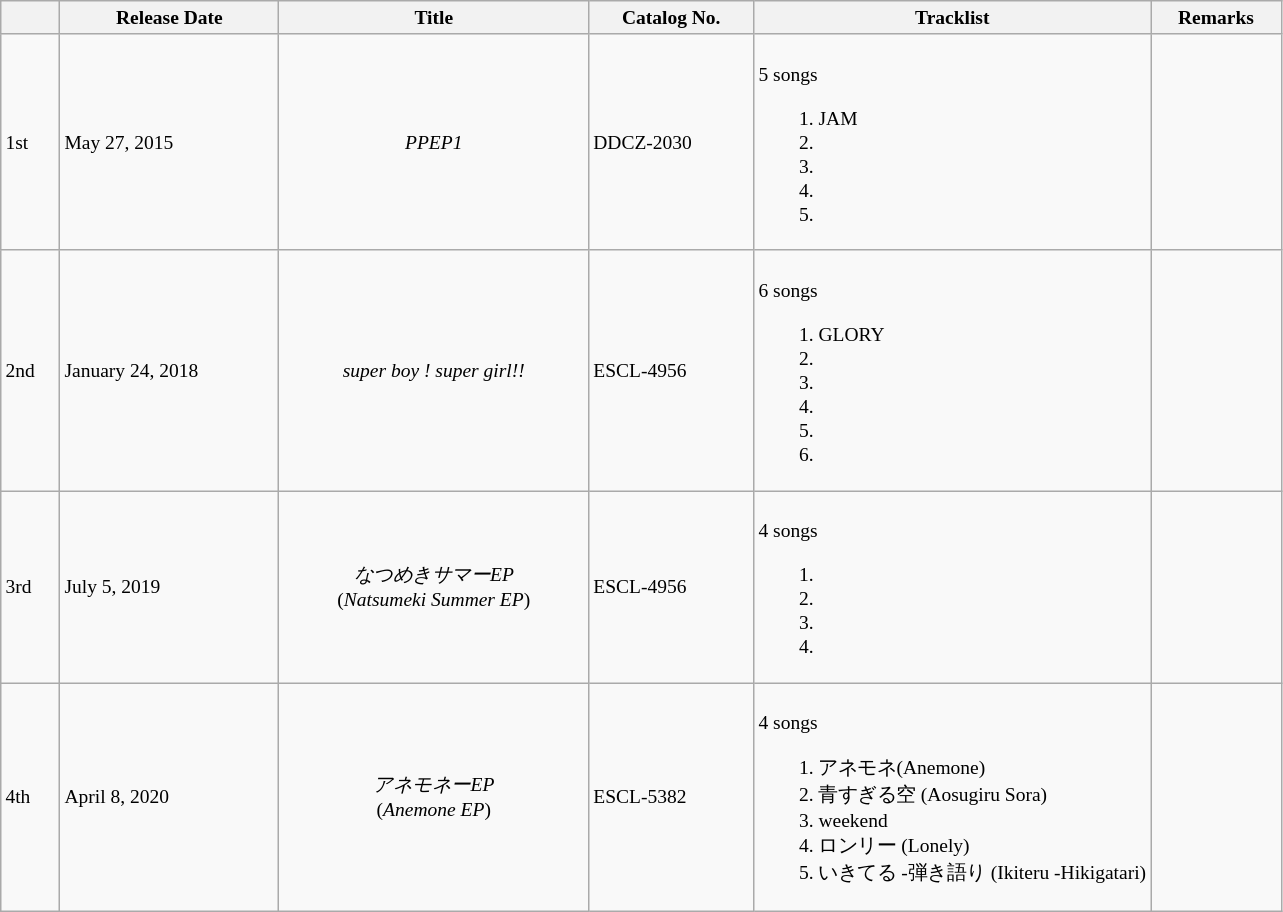<table class="wikitable" style=font-size:small>
<tr>
<th> </th>
<th>Release Date</th>
<th>Title</th>
<th>Catalog No.</th>
<th style="width:31%">Tracklist</th>
<th>Remarks</th>
</tr>
<tr>
<td>1st</td>
<td>May 27, 2015</td>
<td style="text-align:center;"><em>PPEP1</em></td>
<td>DDCZ-2030</td>
<td><br>5 songs<ol><li>JAM</li><li></li><li></li><li></li><li></li></ol></td>
<td></td>
</tr>
<tr>
<td>2nd</td>
<td>January 24, 2018</td>
<td style="text-align:center;"><em>super boy ! super girl!! </em></td>
<td>ESCL-4956</td>
<td><br>6 songs<ol><li>GLORY</li><li></li><li></li><li></li><li></li><li></li></ol></td>
<td></td>
</tr>
<tr>
<td>3rd</td>
<td>July 5, 2019</td>
<td style="text-align:center;"><em>なつめきサマーEP</em><br>(<em>Natsumeki Summer EP</em>)</td>
<td>ESCL-4956</td>
<td><br>4 songs<ol><li></li><li></li><li></li><li></li></ol></td>
<td></td>
</tr>
<tr>
<td>4th</td>
<td>April 8, 2020</td>
<td style="text-align:center;"><em>アネモネーEP</em><br>(<em>Anemone EP</em>)</td>
<td>ESCL-5382</td>
<td><br>4 songs<ol><li>アネモネ(Anemone)</li><li>青すぎる空 (Aosugiru Sora)</li><li>weekend</li><li>ロンリー (Lonely)</li><li>いきてる -弾き語り (Ikiteru -Hikigatari)</li></ol></td>
<td></td>
</tr>
</table>
